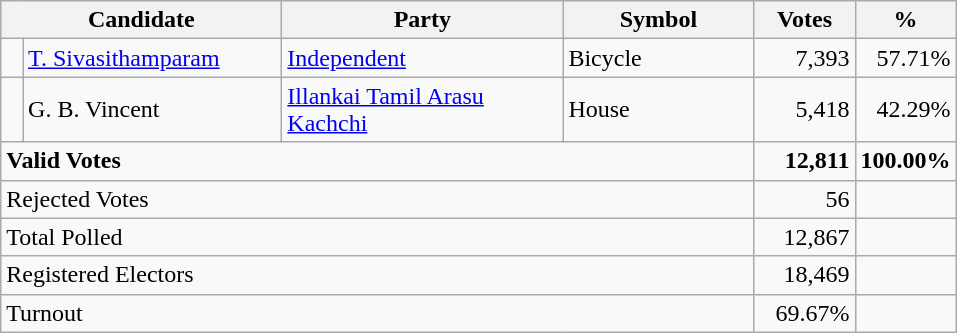<table class="wikitable" border="1" style="text-align:right;">
<tr>
<th align=left colspan=2 width="180">Candidate</th>
<th align=left width="180">Party</th>
<th align=left width="120">Symbol</th>
<th align=left width="60">Votes</th>
<th align=left width="60">%</th>
</tr>
<tr>
<td></td>
<td align=left><a href='#'>T. Sivasithamparam</a></td>
<td align=left><a href='#'>Independent</a></td>
<td align=left>Bicycle</td>
<td>7,393</td>
<td>57.71%</td>
</tr>
<tr>
<td bgcolor=> </td>
<td align=left>G. B. Vincent</td>
<td align=left><a href='#'>Illankai Tamil Arasu Kachchi</a></td>
<td align=left>House</td>
<td>5,418</td>
<td>42.29%</td>
</tr>
<tr>
<td align=left colspan=4><strong>Valid Votes</strong></td>
<td><strong>12,811</strong></td>
<td><strong>100.00%</strong></td>
</tr>
<tr>
<td align=left colspan=4>Rejected Votes</td>
<td>56</td>
<td></td>
</tr>
<tr>
<td align=left colspan=4>Total Polled</td>
<td>12,867</td>
<td></td>
</tr>
<tr>
<td align=left colspan=4>Registered Electors</td>
<td>18,469</td>
<td></td>
</tr>
<tr>
<td align=left colspan=4>Turnout</td>
<td>69.67%</td>
<td></td>
</tr>
</table>
